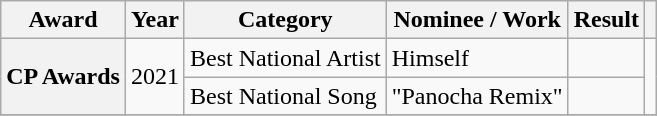<table class="wikitable sortable plainrowheaders" style="width: auto;">
<tr>
<th scope="col">Award</th>
<th scope="col">Year</th>
<th scope="col">Category</th>
<th scope="col">Nominee / Work</th>
<th scope="col">Result</th>
<th scope="col" class="unsortable"></th>
</tr>
<tr>
<th rowspan="2" scope="row">CP Awards</th>
<td rowspan="2">2021</td>
<td>Best National Artist</td>
<td>Himself</td>
<td></td>
<td rowspan="2"></td>
</tr>
<tr>
<td>Best National Song</td>
<td>"Panocha Remix"</td>
<td></td>
</tr>
<tr>
</tr>
</table>
